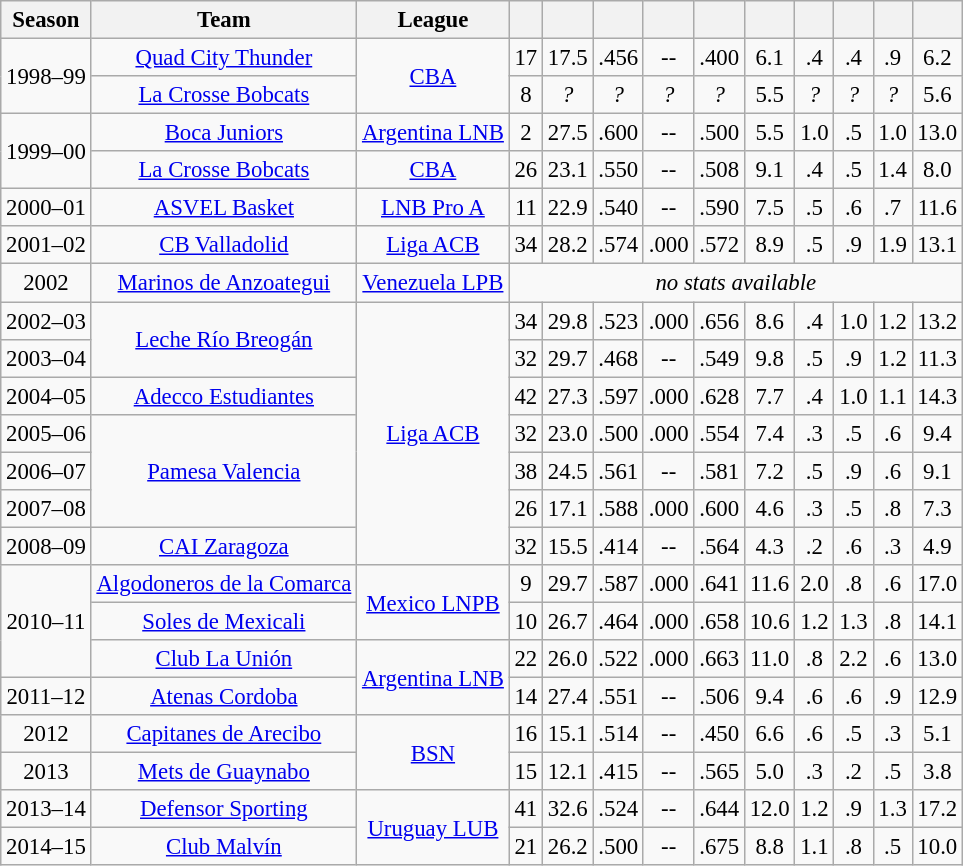<table class="wikitable sortable" style="font-size:95%; text-align:center;">
<tr>
<th>Season</th>
<th>Team</th>
<th>League</th>
<th></th>
<th></th>
<th></th>
<th></th>
<th></th>
<th></th>
<th></th>
<th></th>
<th></th>
<th></th>
</tr>
<tr>
<td rowspan="2">1998–99</td>
<td><a href='#'>Quad City Thunder</a></td>
<td rowspan="2"><a href='#'>CBA</a></td>
<td>17</td>
<td>17.5</td>
<td>.456</td>
<td>--</td>
<td>.400</td>
<td>6.1</td>
<td>.4</td>
<td>.4</td>
<td>.9</td>
<td>6.2</td>
</tr>
<tr>
<td><a href='#'>La Crosse Bobcats</a></td>
<td>8</td>
<td><em>?</em></td>
<td><em>?</em></td>
<td><em>?</em></td>
<td><em>?</em></td>
<td>5.5</td>
<td><em>?</em></td>
<td><em>?</em></td>
<td><em>?</em></td>
<td>5.6</td>
</tr>
<tr>
<td rowspan="2">1999–00</td>
<td><a href='#'>Boca Juniors</a></td>
<td><a href='#'>Argentina LNB</a></td>
<td>2</td>
<td>27.5</td>
<td>.600</td>
<td>--</td>
<td>.500</td>
<td>5.5</td>
<td>1.0</td>
<td>.5</td>
<td>1.0</td>
<td>13.0</td>
</tr>
<tr>
<td><a href='#'>La Crosse Bobcats</a></td>
<td><a href='#'>CBA</a></td>
<td>26</td>
<td>23.1</td>
<td>.550</td>
<td>--</td>
<td>.508</td>
<td>9.1</td>
<td>.4</td>
<td>.5</td>
<td>1.4</td>
<td>8.0</td>
</tr>
<tr>
<td>2000–01</td>
<td><a href='#'>ASVEL Basket</a></td>
<td><a href='#'>LNB Pro A</a></td>
<td>11</td>
<td>22.9</td>
<td>.540</td>
<td>--</td>
<td>.590</td>
<td>7.5</td>
<td>.5</td>
<td>.6</td>
<td>.7</td>
<td>11.6</td>
</tr>
<tr>
<td>2001–02</td>
<td><a href='#'>CB Valladolid</a></td>
<td><a href='#'>Liga ACB</a></td>
<td>34</td>
<td>28.2</td>
<td>.574</td>
<td>.000</td>
<td>.572</td>
<td>8.9</td>
<td>.5</td>
<td>.9</td>
<td>1.9</td>
<td>13.1</td>
</tr>
<tr>
<td>2002</td>
<td><a href='#'>Marinos de Anzoategui</a></td>
<td><a href='#'>Venezuela LPB</a></td>
<td colspan="10"><em>no stats available</em></td>
</tr>
<tr>
<td>2002–03</td>
<td rowspan="2"><a href='#'>Leche Río Breogán</a></td>
<td rowspan="7"><a href='#'>Liga ACB</a></td>
<td>34</td>
<td>29.8</td>
<td>.523</td>
<td>.000</td>
<td>.656</td>
<td>8.6</td>
<td>.4</td>
<td>1.0</td>
<td>1.2</td>
<td>13.2</td>
</tr>
<tr>
<td>2003–04</td>
<td>32</td>
<td>29.7</td>
<td>.468</td>
<td>--</td>
<td>.549</td>
<td>9.8</td>
<td>.5</td>
<td>.9</td>
<td>1.2</td>
<td>11.3</td>
</tr>
<tr>
<td>2004–05</td>
<td><a href='#'>Adecco Estudiantes</a></td>
<td>42</td>
<td>27.3</td>
<td>.597</td>
<td>.000</td>
<td>.628</td>
<td>7.7</td>
<td>.4</td>
<td>1.0</td>
<td>1.1</td>
<td>14.3</td>
</tr>
<tr>
<td>2005–06</td>
<td rowspan="3"><a href='#'>Pamesa Valencia</a></td>
<td>32</td>
<td>23.0</td>
<td>.500</td>
<td>.000</td>
<td>.554</td>
<td>7.4</td>
<td>.3</td>
<td>.5</td>
<td>.6</td>
<td>9.4</td>
</tr>
<tr>
<td>2006–07</td>
<td>38</td>
<td>24.5</td>
<td>.561</td>
<td>--</td>
<td>.581</td>
<td>7.2</td>
<td>.5</td>
<td>.9</td>
<td>.6</td>
<td>9.1</td>
</tr>
<tr>
<td>2007–08</td>
<td>26</td>
<td>17.1</td>
<td>.588</td>
<td>.000</td>
<td>.600</td>
<td>4.6</td>
<td>.3</td>
<td>.5</td>
<td>.8</td>
<td>7.3</td>
</tr>
<tr>
<td>2008–09</td>
<td><a href='#'>CAI Zaragoza</a></td>
<td>32</td>
<td>15.5</td>
<td>.414</td>
<td>--</td>
<td>.564</td>
<td>4.3</td>
<td>.2</td>
<td>.6</td>
<td>.3</td>
<td>4.9</td>
</tr>
<tr>
<td rowspan="3">2010–11</td>
<td><a href='#'>Algodoneros de la Comarca</a></td>
<td rowspan="2"><a href='#'>Mexico LNPB</a></td>
<td>9</td>
<td>29.7</td>
<td>.587</td>
<td>.000</td>
<td>.641</td>
<td>11.6</td>
<td>2.0</td>
<td>.8</td>
<td>.6</td>
<td>17.0</td>
</tr>
<tr>
<td><a href='#'>Soles de Mexicali</a></td>
<td>10</td>
<td>26.7</td>
<td>.464</td>
<td>.000</td>
<td>.658</td>
<td>10.6</td>
<td>1.2</td>
<td>1.3</td>
<td>.8</td>
<td>14.1</td>
</tr>
<tr>
<td><a href='#'>Club La Unión</a></td>
<td rowspan="2"><a href='#'>Argentina LNB</a></td>
<td>22</td>
<td>26.0</td>
<td>.522</td>
<td>.000</td>
<td>.663</td>
<td>11.0</td>
<td>.8</td>
<td>2.2</td>
<td>.6</td>
<td>13.0</td>
</tr>
<tr>
<td>2011–12</td>
<td><a href='#'>Atenas Cordoba</a></td>
<td>14</td>
<td>27.4</td>
<td>.551</td>
<td>--</td>
<td>.506</td>
<td>9.4</td>
<td>.6</td>
<td>.6</td>
<td>.9</td>
<td>12.9</td>
</tr>
<tr>
<td>2012</td>
<td><a href='#'>Capitanes de Arecibo</a></td>
<td rowspan="2"><a href='#'>BSN</a></td>
<td>16</td>
<td>15.1</td>
<td>.514</td>
<td>--</td>
<td>.450</td>
<td>6.6</td>
<td>.6</td>
<td>.5</td>
<td>.3</td>
<td>5.1</td>
</tr>
<tr>
<td>2013</td>
<td><a href='#'>Mets de Guaynabo</a></td>
<td>15</td>
<td>12.1</td>
<td>.415</td>
<td>--</td>
<td>.565</td>
<td>5.0</td>
<td>.3</td>
<td>.2</td>
<td>.5</td>
<td>3.8</td>
</tr>
<tr>
<td>2013–14</td>
<td><a href='#'>Defensor Sporting</a></td>
<td rowspan="2"><a href='#'>Uruguay LUB</a></td>
<td>41</td>
<td>32.6</td>
<td>.524</td>
<td>--</td>
<td>.644</td>
<td>12.0</td>
<td>1.2</td>
<td>.9</td>
<td>1.3</td>
<td>17.2</td>
</tr>
<tr>
<td>2014–15</td>
<td><a href='#'>Club Malvín</a></td>
<td>21</td>
<td>26.2</td>
<td>.500</td>
<td>--</td>
<td>.675</td>
<td>8.8</td>
<td>1.1</td>
<td>.8</td>
<td>.5</td>
<td>10.0</td>
</tr>
</table>
